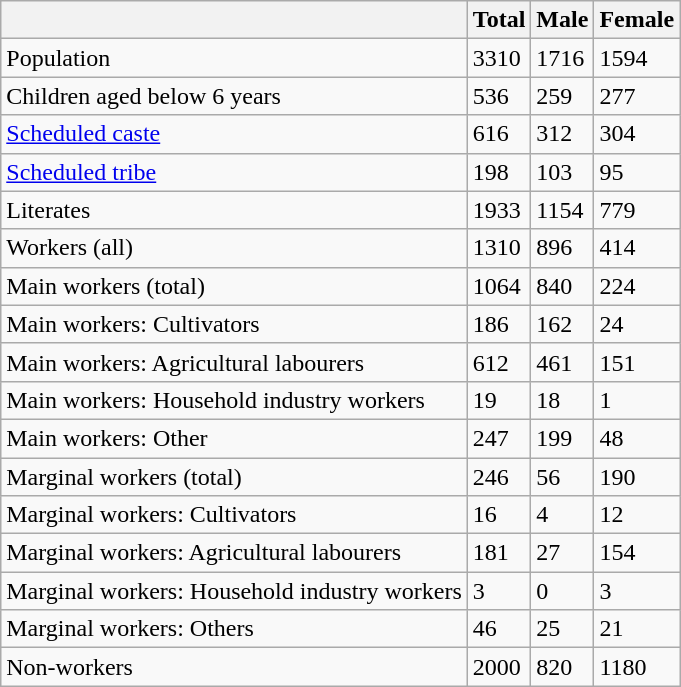<table class="wikitable sortable">
<tr>
<th></th>
<th>Total</th>
<th>Male</th>
<th>Female</th>
</tr>
<tr>
<td>Population</td>
<td>3310</td>
<td>1716</td>
<td>1594</td>
</tr>
<tr>
<td>Children aged below 6 years</td>
<td>536</td>
<td>259</td>
<td>277</td>
</tr>
<tr>
<td><a href='#'>Scheduled caste</a></td>
<td>616</td>
<td>312</td>
<td>304</td>
</tr>
<tr>
<td><a href='#'>Scheduled tribe</a></td>
<td>198</td>
<td>103</td>
<td>95</td>
</tr>
<tr>
<td>Literates</td>
<td>1933</td>
<td>1154</td>
<td>779</td>
</tr>
<tr>
<td>Workers (all)</td>
<td>1310</td>
<td>896</td>
<td>414</td>
</tr>
<tr>
<td>Main workers (total)</td>
<td>1064</td>
<td>840</td>
<td>224</td>
</tr>
<tr>
<td>Main workers: Cultivators</td>
<td>186</td>
<td>162</td>
<td>24</td>
</tr>
<tr>
<td>Main workers: Agricultural labourers</td>
<td>612</td>
<td>461</td>
<td>151</td>
</tr>
<tr>
<td>Main workers: Household industry workers</td>
<td>19</td>
<td>18</td>
<td>1</td>
</tr>
<tr>
<td>Main workers: Other</td>
<td>247</td>
<td>199</td>
<td>48</td>
</tr>
<tr>
<td>Marginal workers (total)</td>
<td>246</td>
<td>56</td>
<td>190</td>
</tr>
<tr>
<td>Marginal workers: Cultivators</td>
<td>16</td>
<td>4</td>
<td>12</td>
</tr>
<tr>
<td>Marginal workers: Agricultural labourers</td>
<td>181</td>
<td>27</td>
<td>154</td>
</tr>
<tr>
<td>Marginal workers: Household industry workers</td>
<td>3</td>
<td>0</td>
<td>3</td>
</tr>
<tr>
<td>Marginal workers: Others</td>
<td>46</td>
<td>25</td>
<td>21</td>
</tr>
<tr>
<td>Non-workers</td>
<td>2000</td>
<td>820</td>
<td>1180</td>
</tr>
</table>
